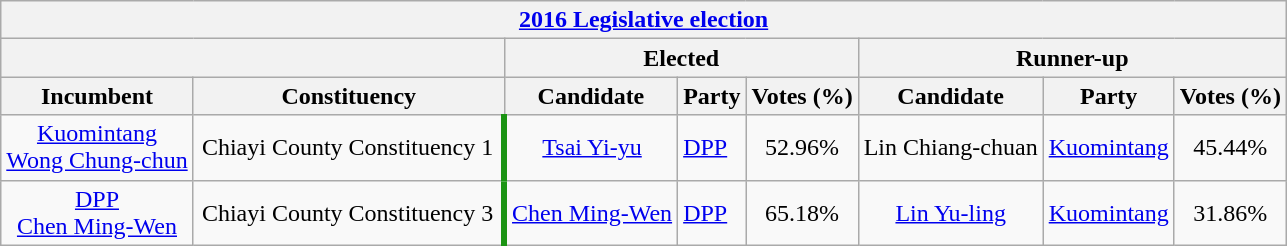<table class="wikitable collapsible sortable" style="text-align:center">
<tr>
<th colspan=8><a href='#'>2016 Legislative election</a></th>
</tr>
<tr>
<th colspan=2> </th>
<th colspan=3>Elected</th>
<th colspan=3>Runner-up</th>
</tr>
<tr>
<th>Incumbent</th>
<th style="width:200px;">Constituency</th>
<th>Candidate</th>
<th>Party</th>
<th>Votes (%)</th>
<th>Candidate</th>
<th>Party</th>
<th>Votes (%)</th>
</tr>
<tr>
<td><a href='#'>Kuomintang</a><br><a href='#'>Wong Chung-chun</a></td>
<td align="center" style="border-right:4px solid #1B9413;">Chiayi County Constituency 1</td>
<td><a href='#'>Tsai Yi-yu</a></td>
<td align="left"><a href='#'>DPP</a></td>
<td>52.96%</td>
<td>Lin Chiang-chuan</td>
<td align="left"><a href='#'>Kuomintang</a></td>
<td>45.44%</td>
</tr>
<tr>
<td><a href='#'>DPP</a><br><a href='#'>Chen Ming-Wen</a></td>
<td align="center" style="border-right:4px solid #1B9413;">Chiayi County Constituency 3</td>
<td><a href='#'>Chen Ming-Wen</a></td>
<td align="left"><a href='#'>DPP</a></td>
<td>65.18%</td>
<td><a href='#'>Lin Yu-ling</a></td>
<td align="left"><a href='#'>Kuomintang</a></td>
<td>31.86%</td>
</tr>
</table>
